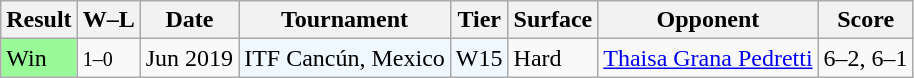<table class="sortable wikitable">
<tr>
<th>Result</th>
<th class="unsortable">W–L</th>
<th>Date</th>
<th>Tournament</th>
<th>Tier</th>
<th>Surface</th>
<th>Opponent</th>
<th class="unsortable">Score</th>
</tr>
<tr>
<td style="background:#98FB98;">Win</td>
<td><small>1–0</small></td>
<td>Jun 2019</td>
<td style="background:#f0f8ff;">ITF Cancún, Mexico</td>
<td style="background:#f0f8ff;">W15</td>
<td>Hard</td>
<td> <a href='#'>Thaisa Grana Pedretti</a></td>
<td>6–2, 6–1</td>
</tr>
</table>
